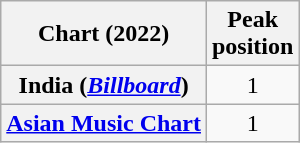<table class="wikitable sortable plainrowheaders" style="text-align:center">
<tr>
<th scope="col">Chart (2022)</th>
<th scope="col">Peak<br>position</th>
</tr>
<tr>
<th scope="row">India (<em><a href='#'>Billboard</a></em>)<br></th>
<td>1</td>
</tr>
<tr>
<th scope="row"><a href='#'>Asian Music Chart</a><br></th>
<td>1</td>
</tr>
</table>
